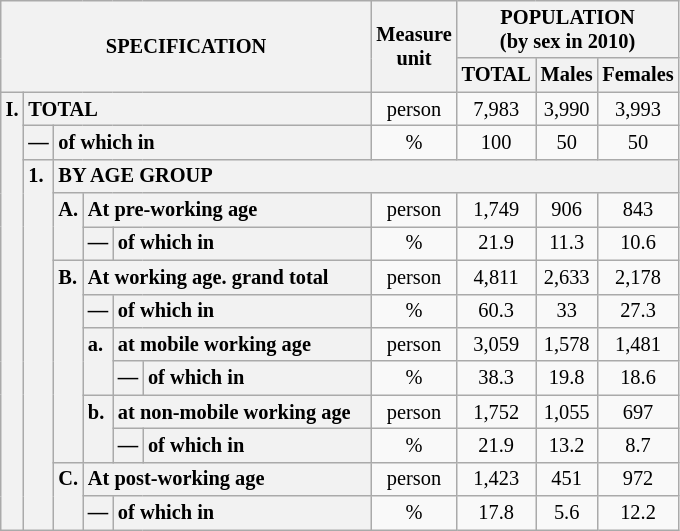<table class="wikitable" style="font-size:85%; text-align:center">
<tr>
<th rowspan="2" colspan="6">SPECIFICATION</th>
<th rowspan="2">Measure<br> unit</th>
<th colspan="3" rowspan="1">POPULATION<br> (by sex in 2010)</th>
</tr>
<tr>
<th>TOTAL</th>
<th>Males</th>
<th>Females</th>
</tr>
<tr>
<th style="text-align:left" valign="top" rowspan="13">I.</th>
<th style="text-align:left" colspan="5">TOTAL</th>
<td>person</td>
<td>7,983</td>
<td>3,990</td>
<td>3,993</td>
</tr>
<tr>
<th style="text-align:left" valign="top">—</th>
<th style="text-align:left" colspan="4">of which in</th>
<td>%</td>
<td>100</td>
<td>50</td>
<td>50</td>
</tr>
<tr>
<th style="text-align:left" valign="top" rowspan="11">1.</th>
<th style="text-align:left" colspan="19">BY AGE GROUP</th>
</tr>
<tr>
<th style="text-align:left" valign="top" rowspan="2">A.</th>
<th style="text-align:left" colspan="3">At pre-working age</th>
<td>person</td>
<td>1,749</td>
<td>906</td>
<td>843</td>
</tr>
<tr>
<th style="text-align:left" valign="top">—</th>
<th style="text-align:left" valign="top" colspan="2">of which in</th>
<td>%</td>
<td>21.9</td>
<td>11.3</td>
<td>10.6</td>
</tr>
<tr>
<th style="text-align:left" valign="top" rowspan="6">B.</th>
<th style="text-align:left" colspan="3">At working age. grand total</th>
<td>person</td>
<td>4,811</td>
<td>2,633</td>
<td>2,178</td>
</tr>
<tr>
<th style="text-align:left" valign="top">—</th>
<th style="text-align:left" valign="top" colspan="2">of which in</th>
<td>%</td>
<td>60.3</td>
<td>33</td>
<td>27.3</td>
</tr>
<tr>
<th style="text-align:left" valign="top" rowspan="2">a.</th>
<th style="text-align:left" colspan="2">at mobile working age</th>
<td>person</td>
<td>3,059</td>
<td>1,578</td>
<td>1,481</td>
</tr>
<tr>
<th style="text-align:left" valign="top">—</th>
<th style="text-align:left" valign="top" colspan="1">of which in                        </th>
<td>%</td>
<td>38.3</td>
<td>19.8</td>
<td>18.6</td>
</tr>
<tr>
<th style="text-align:left" valign="top" rowspan="2">b.</th>
<th style="text-align:left" colspan="2">at non-mobile working age</th>
<td>person</td>
<td>1,752</td>
<td>1,055</td>
<td>697</td>
</tr>
<tr>
<th style="text-align:left" valign="top">—</th>
<th style="text-align:left" valign="top" colspan="1">of which in                        </th>
<td>%</td>
<td>21.9</td>
<td>13.2</td>
<td>8.7</td>
</tr>
<tr>
<th style="text-align:left" valign="top" rowspan="2">C.</th>
<th style="text-align:left" colspan="3">At post-working age</th>
<td>person</td>
<td>1,423</td>
<td>451</td>
<td>972</td>
</tr>
<tr>
<th style="text-align:left" valign="top">—</th>
<th style="text-align:left" valign="top" colspan="2">of which in</th>
<td>%</td>
<td>17.8</td>
<td>5.6</td>
<td>12.2</td>
</tr>
</table>
